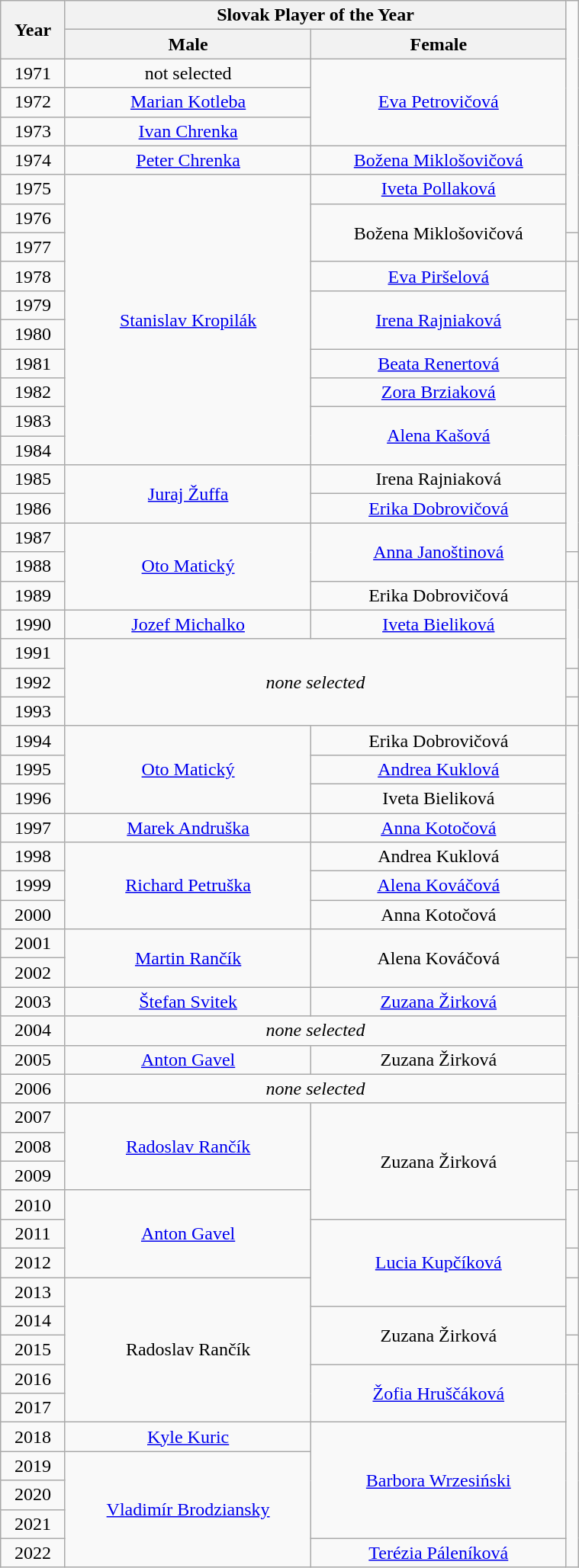<table class="wikitable" style="text-align: center; width: 40%;">
<tr>
<th rowspan="2">Year</th>
<th colspan="2">Slovak Player of the Year <br></th>
</tr>
<tr>
<th>Male</th>
<th>Female</th>
</tr>
<tr>
<td>1971</td>
<td>not selected</td>
<td rowspan="3"><a href='#'>Eva Petrovičová</a></td>
</tr>
<tr>
<td>1972</td>
<td><a href='#'>Marian Kotleba</a></td>
</tr>
<tr>
<td>1973</td>
<td><a href='#'>Ivan Chrenka</a></td>
</tr>
<tr>
<td>1974</td>
<td><a href='#'>Peter Chrenka</a></td>
<td><a href='#'>Božena Miklošovičová</a></td>
</tr>
<tr>
<td>1975</td>
<td rowspan="10"><a href='#'>Stanislav Kropilák</a></td>
<td><a href='#'>Iveta Pollaková</a></td>
</tr>
<tr>
<td>1976</td>
<td rowspan="2">Božena Miklošovičová</td>
</tr>
<tr>
<td>1977</td>
<td></td>
</tr>
<tr>
<td>1978</td>
<td><a href='#'>Eva Piršelová</a></td>
</tr>
<tr>
<td>1979</td>
<td rowspan="2"><a href='#'>Irena Rajniaková</a></td>
</tr>
<tr>
<td>1980</td>
<td></td>
</tr>
<tr>
<td>1981</td>
<td><a href='#'>Beata Renertová</a></td>
</tr>
<tr>
<td>1982</td>
<td><a href='#'>Zora Brziaková</a></td>
</tr>
<tr>
<td>1983</td>
<td rowspan="2"><a href='#'>Alena Kašová</a></td>
</tr>
<tr>
<td>1984</td>
</tr>
<tr>
<td>1985</td>
<td rowspan="2"><a href='#'>Juraj Žuffa</a></td>
<td>Irena Rajniaková</td>
</tr>
<tr>
<td>1986</td>
<td><a href='#'>Erika Dobrovičová</a></td>
</tr>
<tr>
<td>1987</td>
<td rowspan="3"><a href='#'>Oto Matický</a></td>
<td rowspan="2"><a href='#'>Anna Janoštinová</a></td>
</tr>
<tr>
<td>1988</td>
<td></td>
</tr>
<tr>
<td>1989</td>
<td>Erika Dobrovičová</td>
</tr>
<tr>
<td>1990</td>
<td><a href='#'>Jozef Michalko</a></td>
<td><a href='#'>Iveta Bieliková</a></td>
</tr>
<tr>
<td>1991</td>
<td rowspan="3"  colspan="2"><em>none selected</em></td>
</tr>
<tr>
<td>1992</td>
<td></td>
</tr>
<tr>
<td>1993</td>
<td></td>
</tr>
<tr>
<td>1994</td>
<td rowspan="3"><a href='#'>Oto Matický</a></td>
<td>Erika Dobrovičová</td>
</tr>
<tr>
<td>1995</td>
<td><a href='#'>Andrea Kuklová</a></td>
</tr>
<tr>
<td>1996</td>
<td>Iveta Bieliková</td>
</tr>
<tr>
<td>1997</td>
<td><a href='#'>Marek Andruška</a></td>
<td><a href='#'>Anna Kotočová</a></td>
</tr>
<tr>
<td>1998</td>
<td rowspan="3"><a href='#'>Richard Petruška</a></td>
<td>Andrea Kuklová</td>
</tr>
<tr>
<td>1999</td>
<td><a href='#'>Alena Kováčová</a></td>
</tr>
<tr>
<td>2000</td>
<td>Anna Kotočová</td>
</tr>
<tr>
<td>2001</td>
<td rowspan="2"><a href='#'>Martin Rančík</a></td>
<td rowspan="2">Alena Kováčová</td>
</tr>
<tr>
<td>2002</td>
<td></td>
</tr>
<tr>
<td>2003</td>
<td><a href='#'>Štefan Svitek</a></td>
<td><a href='#'>Zuzana Žirková</a></td>
</tr>
<tr>
<td>2004</td>
<td colspan="2"><em>none selected</em></td>
</tr>
<tr>
<td>2005</td>
<td><a href='#'>Anton Gavel</a></td>
<td>Zuzana Žirková</td>
</tr>
<tr>
<td>2006</td>
<td colspan="2"><em>none selected</em></td>
</tr>
<tr>
<td>2007</td>
<td rowspan="3"><a href='#'>Radoslav Rančík</a></td>
<td rowspan="4">Zuzana Žirková</td>
</tr>
<tr>
<td>2008</td>
<td></td>
</tr>
<tr>
<td>2009</td>
<td></td>
</tr>
<tr>
<td>2010</td>
<td rowspan="3"><a href='#'>Anton Gavel</a></td>
</tr>
<tr>
<td>2011</td>
<td rowspan="3"><a href='#'>Lucia Kupčíková</a></td>
</tr>
<tr>
<td>2012</td>
<td></td>
</tr>
<tr>
<td>2013</td>
<td rowspan="5">Radoslav Rančík</td>
</tr>
<tr>
<td>2014</td>
<td rowspan="2">Zuzana Žirková</td>
</tr>
<tr>
<td>2015</td>
<td></td>
</tr>
<tr>
<td>2016</td>
<td rowspan="2"><a href='#'>Žofia Hruščáková</a></td>
</tr>
<tr>
<td>2017</td>
</tr>
<tr>
<td>2018</td>
<td><a href='#'>Kyle Kuric</a></td>
<td rowspan="4"><a href='#'>Barbora Wrzesiński</a></td>
</tr>
<tr>
<td>2019</td>
<td rowspan="4"><a href='#'>Vladimír Brodziansky</a></td>
</tr>
<tr>
<td>2020</td>
</tr>
<tr>
<td>2021</td>
</tr>
<tr>
<td>2022</td>
<td><a href='#'>Terézia Páleníková</a></td>
</tr>
</table>
